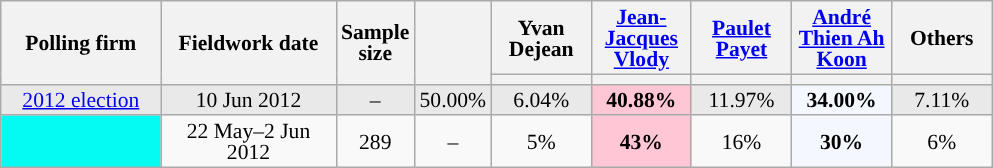<table class="wikitable sortable" style="text-align:center;font-size:90%;line-height:14px;">
<tr style="height:40px;">
<th style="width:100px;" rowspan="2">Polling firm</th>
<th style="width:110px;" rowspan="2">Fieldwork date</th>
<th style="width:35px;" rowspan="2">Sample<br>size</th>
<th style="width:30px;" rowspan="2"></th>
<th class="unsortable" style="width:60px;">Yvan Dejean<br></th>
<th class="unsortable" style="width:60px;"><a href='#'>Jean-Jacques Vlody</a><br></th>
<th class="unsortable" style="width:60px;"><a href='#'>Paulet Payet</a><br></th>
<th class="unsortable" style="width:60px;"><a href='#'>André Thien Ah Koon</a><br></th>
<th class="unsortable" style="width:60px;">Others</th>
</tr>
<tr>
<th style="background:"></th>
<th style="background:"></th>
<th style="background:"></th>
<th style="background:"></th>
<th style="background:"></th>
</tr>
<tr style="background:#E9E9E9;">
<td><a href='#'>2012 election</a></td>
<td data-sort-value="2012-06-10">10 Jun 2012</td>
<td>–</td>
<td>50.00%</td>
<td>6.04%</td>
<td style="background:#FFC6D5;"><strong>40.88%</strong></td>
<td>11.97%</td>
<td style="background:#F4F7FE;"><strong>34.00%</strong></td>
<td>7.11%</td>
</tr>
<tr>
<td style="background:#04FBF4;"></td>
<td data-sort-value="2012-06-02">22 May–2 Jun 2012</td>
<td>289</td>
<td>–</td>
<td>5%</td>
<td style="background:#FFC6D5;"><strong>43%</strong></td>
<td>16%</td>
<td style="background:#F4F7FE;"><strong>30%</strong></td>
<td>6%</td>
</tr>
</table>
